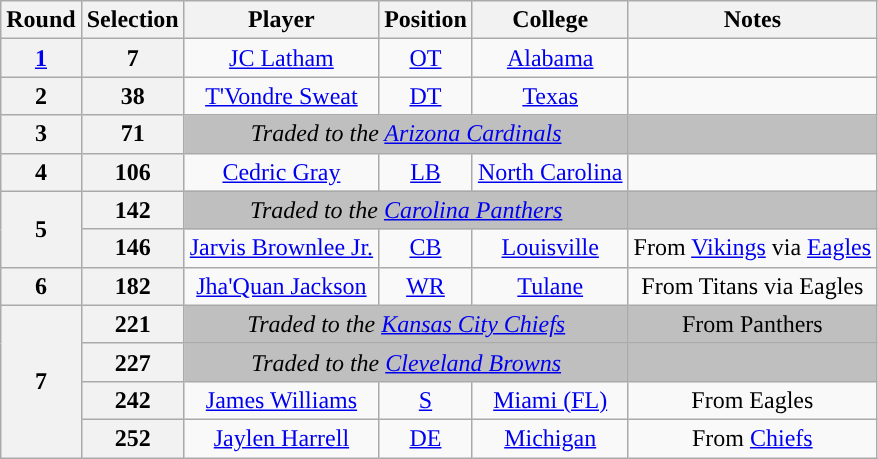<table class="wikitable" style="text-align:center">
<tr>
<th>Round</th>
<th>Selection</th>
<th>Player</th>
<th>Position</th>
<th>College</th>
<th>Notes</th>
</tr>
<tr>
<th><a href='#'>1</a></th>
<th>7</th>
<td><a href='#'>JC Latham</a></td>
<td><a href='#'>OT</a></td>
<td><a href='#'>Alabama</a></td>
<td></td>
</tr>
<tr>
<th>2</th>
<th>38</th>
<td><a href='#'>T'Vondre Sweat</a></td>
<td><a href='#'>DT</a></td>
<td><a href='#'>Texas</a></td>
<td></td>
</tr>
<tr>
<th>3</th>
<th>71</th>
<td colspan="3" style="background:#BFBFBF"><em>Traded to the <a href='#'>Arizona Cardinals</a></em></td>
<td style="background:#BFBFBF"></td>
</tr>
<tr>
<th>4</th>
<th>106</th>
<td><a href='#'>Cedric Gray</a></td>
<td><a href='#'>LB</a></td>
<td><a href='#'>North Carolina</a></td>
<td></td>
</tr>
<tr>
<th rowspan="2">5</th>
<th>142</th>
<td colspan="3" style="background:#BFBFBF"><em>Traded to the <a href='#'>Carolina Panthers</a></em></td>
<td style="background:#BFBFBF"></td>
</tr>
<tr>
<th>146</th>
<td><a href='#'>Jarvis Brownlee Jr.</a></td>
<td><a href='#'>CB</a></td>
<td><a href='#'>Louisville</a></td>
<td>From <a href='#'>Vikings</a> via <a href='#'>Eagles</a></td>
</tr>
<tr>
<th>6</th>
<th>182</th>
<td><a href='#'>Jha'Quan Jackson</a></td>
<td><a href='#'>WR</a></td>
<td><a href='#'>Tulane</a></td>
<td>From Titans via Eagles</td>
</tr>
<tr>
<th rowspan="4">7</th>
<th>221</th>
<td colspan="3" style="background:#BFBFBF"><em>Traded to the <a href='#'>Kansas City Chiefs</a></em></td>
<td style="background:#BFBFBF">From Panthers</td>
</tr>
<tr>
<th>227</th>
<td colspan="3" style="background:#BFBFBF"><em>Traded to the <a href='#'>Cleveland Browns</a></em></td>
<td style="background:#BFBFBF"></td>
</tr>
<tr>
<th>242</th>
<td><a href='#'>James Williams</a></td>
<td><a href='#'>S</a></td>
<td><a href='#'>Miami (FL)</a></td>
<td>From Eagles</td>
</tr>
<tr>
<th>252</th>
<td><a href='#'>Jaylen Harrell</a></td>
<td><a href='#'>DE</a></td>
<td><a href='#'>Michigan</a></td>
<td>From <a href='#'>Chiefs</a></td>
</tr>
</table>
